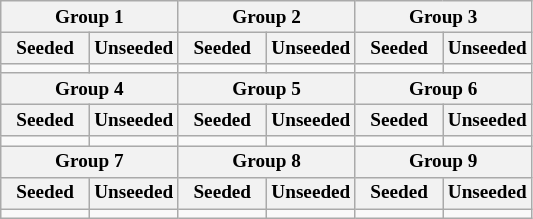<table class="wikitable" style="font-size:80%">
<tr>
<th colspan="2">Group 1</th>
<th colspan="2">Group 2</th>
<th colspan="2">Group 3</th>
</tr>
<tr>
<th width=16.7%>Seeded</th>
<th width=16.7%>Unseeded</th>
<th width=16.7%>Seeded</th>
<th width=16.7%>Unseeded</th>
<th width=16.6%>Seeded</th>
<th width=16.6%>Unseeded</th>
</tr>
<tr>
<td valign=top></td>
<td valign=top></td>
<td valign=top></td>
<td valign=top></td>
<td valign=top></td>
<td valign=top></td>
</tr>
<tr>
<th colspan="2">Group 4</th>
<th colspan="2">Group 5</th>
<th colspan="2">Group 6</th>
</tr>
<tr>
<th>Seeded</th>
<th>Unseeded</th>
<th>Seeded</th>
<th>Unseeded</th>
<th>Seeded</th>
<th>Unseeded</th>
</tr>
<tr>
<td valign=top></td>
<td valign=top></td>
<td valign=top></td>
<td valign=top></td>
<td valign=top></td>
<td valign=top></td>
</tr>
<tr>
<th colspan="2">Group 7</th>
<th colspan="2">Group 8</th>
<th colspan="2">Group 9</th>
</tr>
<tr>
<th>Seeded</th>
<th>Unseeded</th>
<th>Seeded</th>
<th>Unseeded</th>
<th>Seeded</th>
<th>Unseeded</th>
</tr>
<tr>
<td valign=top></td>
<td valign=top></td>
<td valign=top></td>
<td valign=top></td>
<td valign=top></td>
<td valign=top></td>
</tr>
</table>
